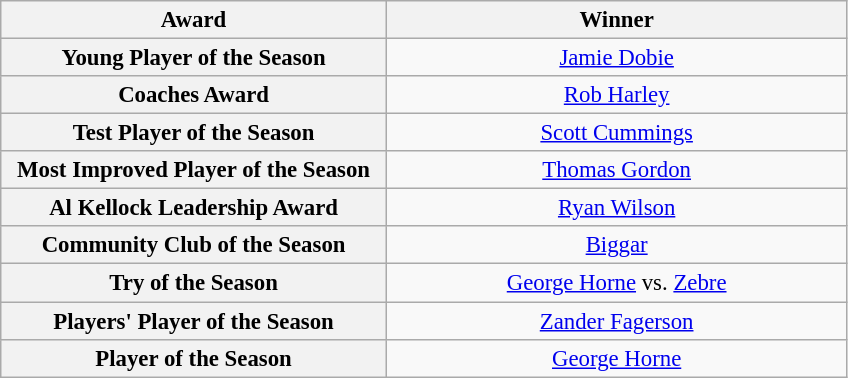<table class="wikitable" style="font-size:95%; text-align:center;">
<tr>
<th style="width:250px;">Award</th>
<th style="width:300px;">Winner</th>
</tr>
<tr>
<th>Young Player of the Season</th>
<td> <a href='#'>Jamie Dobie</a></td>
</tr>
<tr>
<th>Coaches Award</th>
<td> <a href='#'>Rob Harley</a></td>
</tr>
<tr>
<th>Test Player of the Season</th>
<td> <a href='#'>Scott Cummings</a></td>
</tr>
<tr>
<th>Most Improved Player of the Season</th>
<td> <a href='#'>Thomas Gordon</a></td>
</tr>
<tr>
<th>Al Kellock Leadership Award</th>
<td> <a href='#'>Ryan Wilson</a></td>
</tr>
<tr>
<th>Community Club of the Season</th>
<td><a href='#'>Biggar</a></td>
</tr>
<tr>
<th>Try of the Season</th>
<td> <a href='#'>George Horne</a> vs.  <a href='#'>Zebre</a></td>
</tr>
<tr>
<th>Players' Player of the Season</th>
<td> <a href='#'>Zander Fagerson</a></td>
</tr>
<tr>
<th>Player of the Season</th>
<td> <a href='#'>George Horne</a></td>
</tr>
</table>
